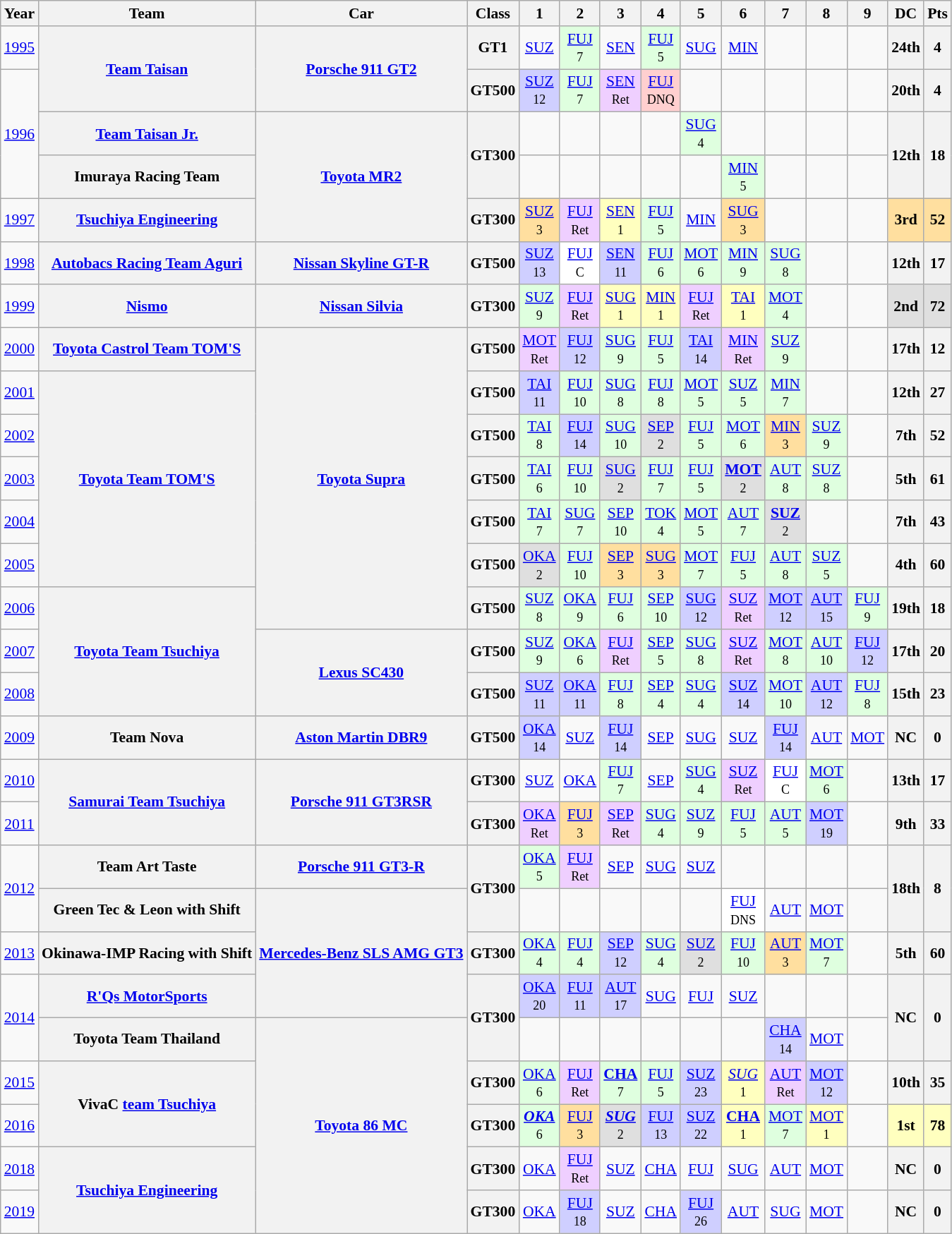<table class="wikitable" style="text-align:center; font-size:90%">
<tr>
<th>Year</th>
<th>Team</th>
<th>Car</th>
<th>Class</th>
<th>1</th>
<th>2</th>
<th>3</th>
<th>4</th>
<th>5</th>
<th>6</th>
<th>7</th>
<th>8</th>
<th>9</th>
<th>DC</th>
<th>Pts</th>
</tr>
<tr>
<td><a href='#'>1995</a></td>
<th rowspan="2"><a href='#'>Team Taisan</a></th>
<th rowspan="2"><a href='#'>Porsche 911 GT2</a></th>
<th>GT1</th>
<td><a href='#'>SUZ</a></td>
<td bgcolor="#DFFFDF"><a href='#'>FUJ</a><br><small>7</small></td>
<td><a href='#'>SEN</a></td>
<td bgcolor="#DFFFDF"><a href='#'>FUJ</a><br><small>5</small></td>
<td><a href='#'>SUG</a></td>
<td><a href='#'>MIN</a></td>
<td></td>
<td></td>
<td></td>
<th>24th</th>
<th>4</th>
</tr>
<tr>
<td rowspan="3"><a href='#'>1996</a></td>
<th>GT500</th>
<td bgcolor="#CFCFFF"><a href='#'>SUZ</a><br><small>12</small></td>
<td bgcolor="#DFFFDF"><a href='#'>FUJ</a><br><small>7</small></td>
<td bgcolor="#EFCFFF"><a href='#'>SEN</a><br><small>Ret</small></td>
<td bgcolor="#FFCFCF"><a href='#'>FUJ</a><br><small>DNQ</small></td>
<td></td>
<td></td>
<td></td>
<td></td>
<td></td>
<th>20th</th>
<th>4</th>
</tr>
<tr>
<th><a href='#'>Team Taisan Jr.</a></th>
<th rowspan="3"><a href='#'>Toyota MR2</a></th>
<th rowspan="2">GT300</th>
<td></td>
<td></td>
<td></td>
<td></td>
<td bgcolor="#DFFFDF"><a href='#'>SUG</a><br><small>4</small></td>
<td></td>
<td></td>
<td></td>
<td></td>
<th rowspan="2">12th</th>
<th rowspan="2">18</th>
</tr>
<tr>
<th>Imuraya Racing Team</th>
<td></td>
<td></td>
<td></td>
<td></td>
<td></td>
<td bgcolor="#DFFFDF"><a href='#'>MIN</a><br><small>5</small></td>
<td></td>
<td></td>
<td></td>
</tr>
<tr>
<td><a href='#'>1997</a></td>
<th><a href='#'>Tsuchiya Engineering</a></th>
<th>GT300</th>
<td bgcolor="#FFDF9F"><a href='#'>SUZ</a><br><small>3</small></td>
<td bgcolor="#EFCFFF"><a href='#'>FUJ</a><br><small>Ret</small></td>
<td bgcolor="#FFFFBF"><a href='#'>SEN</a><br><small>1</small></td>
<td bgcolor="#DFFFDF"><a href='#'>FUJ</a><br><small>5</small></td>
<td><a href='#'>MIN</a></td>
<td bgcolor="#FFDF9F"><a href='#'>SUG</a><br><small>3</small></td>
<td></td>
<td></td>
<td></td>
<td bgcolor="#FFDF9F"><strong>3rd</strong></td>
<td bgcolor="#FFDF9F"><strong>52</strong></td>
</tr>
<tr>
<td><a href='#'>1998</a></td>
<th><a href='#'>Autobacs Racing Team Aguri</a></th>
<th><a href='#'>Nissan Skyline GT-R</a></th>
<th>GT500</th>
<td bgcolor="#CFCFFF"><a href='#'>SUZ</a><br><small>13</small></td>
<td bgcolor="#FFFFFF"><a href='#'>FUJ</a><br><small>C</small></td>
<td bgcolor="#CFCFFF"><a href='#'>SEN</a><br><small>11</small></td>
<td bgcolor="#DFFFDF"><a href='#'>FUJ</a><br><small>6</small></td>
<td bgcolor="#DFFFDF"><a href='#'>MOT</a><br><small>6</small></td>
<td bgcolor="#DFFFDF"><a href='#'>MIN</a><br><small>9</small></td>
<td bgcolor="#DFFFDF"><a href='#'>SUG</a><br><small>8</small></td>
<td></td>
<td></td>
<th>12th</th>
<th>17</th>
</tr>
<tr>
<td><a href='#'>1999</a></td>
<th><a href='#'>Nismo</a></th>
<th><a href='#'>Nissan Silvia</a></th>
<th>GT300</th>
<td bgcolor="#DFFFDF"><a href='#'>SUZ</a><br><small>9</small></td>
<td bgcolor="#EFCFFF"><a href='#'>FUJ</a><br><small>Ret</small></td>
<td bgcolor="#FFFFBF"><a href='#'>SUG</a><br><small>1</small></td>
<td bgcolor="#FFFFBF"><a href='#'>MIN</a><br><small>1</small></td>
<td bgcolor="#EFCFFF"><a href='#'>FUJ</a><br><small>Ret</small></td>
<td bgcolor="#FFFFBF"><a href='#'>TAI</a><br><small>1</small></td>
<td bgcolor="#DFFFDF"><a href='#'>MOT</a><br><small>4</small></td>
<td></td>
<td></td>
<td bgcolor="#DFDFDF"><strong>2nd</strong></td>
<td bgcolor="#DFDFDF"><strong>72</strong></td>
</tr>
<tr>
<td><a href='#'>2000</a></td>
<th><a href='#'>Toyota Castrol Team TOM'S</a></th>
<th rowspan="7"><a href='#'>Toyota Supra</a></th>
<th>GT500</th>
<td bgcolor="#EFCFFF"><a href='#'>MOT</a><br><small>Ret</small></td>
<td bgcolor="#CFCFFF"><a href='#'>FUJ</a><br><small>12</small></td>
<td bgcolor="#DFFFDF"><a href='#'>SUG</a><br><small>9</small></td>
<td bgcolor="#DFFFDF"><a href='#'>FUJ</a><br><small>5</small></td>
<td bgcolor="#CFCFFF"><a href='#'>TAI</a><br><small>14</small></td>
<td bgcolor="#EFCFFF"><a href='#'>MIN</a><br><small>Ret</small></td>
<td bgcolor="#DFFFDF"><a href='#'>SUZ</a><br><small>9</small></td>
<td></td>
<td></td>
<th>17th</th>
<th>12</th>
</tr>
<tr>
<td><a href='#'>2001</a></td>
<th rowspan="5"><a href='#'>Toyota Team TOM'S</a></th>
<th>GT500</th>
<td bgcolor="#CFCFFF"><a href='#'>TAI</a><br><small>11</small></td>
<td bgcolor="#DFFFDF"><a href='#'>FUJ</a><br><small>10</small></td>
<td bgcolor="#DFFFDF"><a href='#'>SUG</a><br><small>8</small></td>
<td bgcolor="#DFFFDF"><a href='#'>FUJ</a><br><small>8</small></td>
<td bgcolor="#DFFFDF"><a href='#'>MOT</a><br><small>5</small></td>
<td bgcolor="#DFFFDF"><a href='#'>SUZ</a><br><small>5</small></td>
<td bgcolor="#DFFFDF"><a href='#'>MIN</a><br><small>7</small></td>
<td></td>
<td></td>
<th>12th</th>
<th>27</th>
</tr>
<tr>
<td><a href='#'>2002</a></td>
<th>GT500</th>
<td bgcolor="#DFFFDF"><a href='#'>TAI</a><br><small>8</small></td>
<td bgcolor="#CFCFFF"><a href='#'>FUJ</a><br><small>14</small></td>
<td bgcolor="#DFFFDF"><a href='#'>SUG</a><br><small>10</small></td>
<td bgcolor="#DFDFDF"><a href='#'>SEP</a><br><small>2</small></td>
<td bgcolor="#DFFFDF"><a href='#'>FUJ</a><br><small>5</small></td>
<td bgcolor="#DFFFDF"><a href='#'>MOT</a><br><small>6</small></td>
<td bgcolor="#FFDF9F"><a href='#'>MIN</a><br><small>3</small></td>
<td bgcolor="#DFFFDF"><a href='#'>SUZ</a><br><small>9</small></td>
<td></td>
<th>7th</th>
<th>52</th>
</tr>
<tr>
<td><a href='#'>2003</a></td>
<th>GT500</th>
<td bgcolor="#DFFFDF"><a href='#'>TAI</a><br><small>6</small></td>
<td bgcolor="#DFFFDF"><a href='#'>FUJ</a><br><small>10</small></td>
<td bgcolor="#DFDFDF"><a href='#'>SUG</a><br><small>2</small></td>
<td bgcolor="#DFFFDF"><a href='#'>FUJ</a><br><small>7</small></td>
<td bgcolor="#DFFFDF"><a href='#'>FUJ</a><br><small>5</small></td>
<td bgcolor="#DFDFDF"><strong><a href='#'>MOT</a></strong><br><small>2</small></td>
<td bgcolor="#DFFFDF"><a href='#'>AUT</a><br><small>8</small></td>
<td bgcolor="#DFFFDF"><a href='#'>SUZ</a><br><small>8</small></td>
<td></td>
<th>5th</th>
<th>61</th>
</tr>
<tr>
<td><a href='#'>2004</a></td>
<th>GT500</th>
<td bgcolor="#DFFFDF"><a href='#'>TAI</a><br><small>7</small></td>
<td bgcolor="#DFFFDF"><a href='#'>SUG</a><br><small>7</small></td>
<td bgcolor="#DFFFDF"><a href='#'>SEP</a><br><small>10</small></td>
<td bgcolor="#DFFFDF"><a href='#'>TOK</a><br><small>4</small></td>
<td bgcolor="#DFFFDF"><a href='#'>MOT</a><br><small>5</small></td>
<td bgcolor="#DFFFDF"><a href='#'>AUT</a><br><small>7</small></td>
<td bgcolor="#DFDFDF"><strong><a href='#'>SUZ</a></strong><br><small>2</small></td>
<td></td>
<td></td>
<th>7th</th>
<th>43</th>
</tr>
<tr>
<td><a href='#'>2005</a></td>
<th>GT500</th>
<td bgcolor="#DFDFDF"><a href='#'>OKA</a><br><small>2</small></td>
<td bgcolor="#DFFFDF"><a href='#'>FUJ</a><br><small>10</small></td>
<td bgcolor="#FFDF9F"><a href='#'>SEP</a><br><small>3</small></td>
<td bgcolor="#FFDF9F"><a href='#'>SUG</a><br><small>3</small></td>
<td bgcolor="#DFFFDF"><a href='#'>MOT</a><br><small>7</small></td>
<td bgcolor="#DFFFDF"><a href='#'>FUJ</a><br><small>5</small></td>
<td bgcolor="#DFFFDF"><a href='#'>AUT</a><br><small>8</small></td>
<td bgcolor="#DFFFDF"><a href='#'>SUZ</a><br><small>5</small></td>
<td></td>
<th>4th</th>
<th>60</th>
</tr>
<tr>
<td><a href='#'>2006</a></td>
<th rowspan="3"><a href='#'>Toyota Team Tsuchiya</a></th>
<th>GT500</th>
<td bgcolor="#DFFFDF"><a href='#'>SUZ</a><br><small>8</small></td>
<td bgcolor="#DFFFDF"><a href='#'>OKA</a><br><small>9</small></td>
<td bgcolor="#DFFFDF"><a href='#'>FUJ</a><br><small>6</small></td>
<td bgcolor="#DFFFDF"><a href='#'>SEP</a><br><small>10</small></td>
<td bgcolor="#CFCFFF"><a href='#'>SUG</a><br><small>12</small></td>
<td bgcolor="#EFCFFF"><a href='#'>SUZ</a><br><small>Ret</small></td>
<td bgcolor="#CFCFFF"><a href='#'>MOT</a><br><small>12</small></td>
<td bgcolor="#CFCFFF"><a href='#'>AUT</a><br><small>15</small></td>
<td bgcolor="#DFFFDF"><a href='#'>FUJ</a><br><small>9</small></td>
<th>19th</th>
<th>18</th>
</tr>
<tr>
<td><a href='#'>2007</a></td>
<th rowspan="2"><a href='#'>Lexus SC430</a></th>
<th>GT500</th>
<td bgcolor="#DFFFDF"><a href='#'>SUZ</a><br><small>9</small></td>
<td bgcolor="#DFFFDF"><a href='#'>OKA</a><br><small>6</small></td>
<td bgcolor="#EFCFFF"><a href='#'>FUJ</a><br><small>Ret</small></td>
<td bgcolor="#DFFFDF"><a href='#'>SEP</a><br><small>5</small></td>
<td bgcolor="#DFFFDF"><a href='#'>SUG</a><br><small>8</small></td>
<td bgcolor="#EFCFFF"><a href='#'>SUZ</a><br><small>Ret</small></td>
<td bgcolor="#DFFFDF"><a href='#'>MOT</a><br><small>8</small></td>
<td bgcolor="#DFFFDF"><a href='#'>AUT</a><br><small>10</small></td>
<td bgcolor="#CFCFFF"><a href='#'>FUJ</a><br><small>12</small></td>
<th>17th</th>
<th>20</th>
</tr>
<tr>
<td><a href='#'>2008</a></td>
<th>GT500</th>
<td bgcolor="#CFCFFF"><a href='#'>SUZ</a><br><small>11</small></td>
<td bgcolor="#CFCFFF"><a href='#'>OKA</a><br><small>11</small></td>
<td bgcolor="#DFFFDF"><a href='#'>FUJ</a><br><small>8</small></td>
<td bgcolor="#DFFFDF"><a href='#'>SEP</a><br><small>4</small></td>
<td bgcolor="#DFFFDF"><a href='#'>SUG</a><br><small>4</small></td>
<td bgcolor="#CFCFFF"><a href='#'>SUZ</a><br><small>14</small></td>
<td bgcolor="#DFFFDF"><a href='#'>MOT</a><br><small>10</small></td>
<td bgcolor="#CFCFFF"><a href='#'>AUT</a><br><small>12</small></td>
<td bgcolor="#DFFFDF"><a href='#'>FUJ</a><br><small>8</small></td>
<th>15th</th>
<th>23</th>
</tr>
<tr>
<td><a href='#'>2009</a></td>
<th>Team Nova</th>
<th><a href='#'>Aston Martin DBR9</a></th>
<th>GT500</th>
<td bgcolor="#CFCFFF"><a href='#'>OKA</a><br><small>14</small></td>
<td><a href='#'>SUZ</a></td>
<td bgcolor="#CFCFFF"><a href='#'>FUJ</a><br><small>14</small></td>
<td><a href='#'>SEP</a></td>
<td><a href='#'>SUG</a></td>
<td><a href='#'>SUZ</a></td>
<td bgcolor="#CFCFFF"><a href='#'>FUJ</a><br><small>14</small></td>
<td><a href='#'>AUT</a></td>
<td><a href='#'>MOT</a></td>
<th>NC</th>
<th>0</th>
</tr>
<tr>
<td><a href='#'>2010</a></td>
<th rowspan="2"><a href='#'>Samurai Team Tsuchiya</a></th>
<th rowspan="2"><a href='#'>Porsche 911 GT3RSR</a></th>
<th>GT300</th>
<td><a href='#'>SUZ</a></td>
<td><a href='#'>OKA</a></td>
<td bgcolor="#DFFFDF"><a href='#'>FUJ</a><br><small>7</small></td>
<td><a href='#'>SEP</a></td>
<td bgcolor="#DFFFDF"><a href='#'>SUG</a><br><small>4</small></td>
<td bgcolor="#EFCFFF"><a href='#'>SUZ</a><br><small>Ret</small></td>
<td bgcolor="#FFFFFF"><a href='#'>FUJ</a><br><small>C</small></td>
<td bgcolor="#DFFFDF"><a href='#'>MOT</a><br><small>6</small></td>
<td></td>
<th>13th</th>
<th>17</th>
</tr>
<tr>
<td><a href='#'>2011</a></td>
<th>GT300</th>
<td bgcolor="#EFCFFF"><a href='#'>OKA</a><br><small>Ret</small></td>
<td bgcolor="#FFDF9F"><a href='#'>FUJ</a><br><small>3</small></td>
<td bgcolor="#EFCFFF"><a href='#'>SEP</a><br><small>Ret</small></td>
<td bgcolor="#DFFFDF"><a href='#'>SUG</a><br><small>4</small></td>
<td bgcolor="#DFFFDF"><a href='#'>SUZ</a><br><small>9</small></td>
<td bgcolor="#DFFFDF"><a href='#'>FUJ</a><br><small>5</small></td>
<td bgcolor="#DFFFDF"><a href='#'>AUT</a><br><small>5</small></td>
<td bgcolor="#CFCFFF"><a href='#'>MOT</a><br><small>19</small></td>
<td></td>
<th>9th</th>
<th>33</th>
</tr>
<tr>
<td rowspan="2"><a href='#'>2012</a></td>
<th>Team Art Taste</th>
<th><a href='#'>Porsche 911 GT3-R</a></th>
<th rowspan="2">GT300</th>
<td bgcolor="#DFFFDF"><a href='#'>OKA</a><br><small>5</small></td>
<td bgcolor="#EFCFFF"><a href='#'>FUJ</a><br><small>Ret</small></td>
<td><a href='#'>SEP</a></td>
<td><a href='#'>SUG</a></td>
<td><a href='#'>SUZ</a></td>
<td></td>
<td></td>
<td></td>
<td></td>
<th rowspan="2">18th</th>
<th rowspan="2">8</th>
</tr>
<tr>
<th>Green Tec & Leon with Shift</th>
<th rowspan="3"><a href='#'>Mercedes-Benz SLS AMG GT3</a></th>
<td></td>
<td></td>
<td></td>
<td></td>
<td></td>
<td bgcolor="#FFFFFF"><a href='#'>FUJ</a><br><small>DNS</small></td>
<td><a href='#'>AUT</a></td>
<td><a href='#'>MOT</a></td>
<td></td>
</tr>
<tr>
<td><a href='#'>2013</a></td>
<th>Okinawa-IMP Racing with Shift</th>
<th>GT300</th>
<td bgcolor="#DFFFDF"><a href='#'>OKA</a><br><small>4</small></td>
<td bgcolor="#DFFFDF"><a href='#'>FUJ</a><br><small>4</small></td>
<td bgcolor="#CFCFFF"><a href='#'>SEP</a><br><small>12</small></td>
<td bgcolor="#DFFFDF"><a href='#'>SUG</a><br><small>4</small></td>
<td bgcolor="#DFDFDF"><a href='#'>SUZ</a><br><small>2</small></td>
<td bgcolor="#DFFFDF"><a href='#'>FUJ</a><br><small>10</small></td>
<td bgcolor="#FFDF9F"><a href='#'>AUT</a><br><small>3</small></td>
<td bgcolor="#DFFFDF"><a href='#'>MOT</a><br><small>7</small></td>
<td></td>
<th>5th</th>
<th>60</th>
</tr>
<tr>
<td rowspan="2"><a href='#'>2014</a></td>
<th><a href='#'>R'Qs MotorSports</a></th>
<th rowspan="2">GT300</th>
<td bgcolor="#CFCFFF"><a href='#'>OKA</a><br><small>20</small></td>
<td bgcolor="#CFCFFF"><a href='#'>FUJ</a><br><small>11</small></td>
<td bgcolor="#CFCFFF"><a href='#'>AUT</a><br><small>17</small></td>
<td><a href='#'>SUG</a></td>
<td><a href='#'>FUJ</a></td>
<td><a href='#'>SUZ</a></td>
<td></td>
<td></td>
<td></td>
<th rowspan="2">NC</th>
<th rowspan="2">0</th>
</tr>
<tr>
<th>Toyota Team Thailand</th>
<th rowspan="5"><a href='#'>Toyota 86 MC</a></th>
<td></td>
<td></td>
<td></td>
<td></td>
<td></td>
<td></td>
<td bgcolor="#CFCFFF"><a href='#'>CHA</a><br><small>14</small></td>
<td><a href='#'>MOT</a></td>
<td></td>
</tr>
<tr>
<td><a href='#'>2015</a></td>
<th rowspan="2">VivaC <a href='#'>team Tsuchiya</a></th>
<th>GT300</th>
<td bgcolor="#DFFFDF"><a href='#'>OKA</a><br><small>6</small></td>
<td bgcolor="#EFCFFF"><a href='#'>FUJ</a><br><small>Ret</small></td>
<td bgcolor="#DFFFDF"><strong><a href='#'>CHA</a></strong><br><small>7</small></td>
<td bgcolor="#DFFFDF"><a href='#'>FUJ</a><br><small>5</small></td>
<td bgcolor="#CFCFFF"><a href='#'>SUZ</a><br><small>23</small></td>
<td bgcolor="#FFFFBF"><em><a href='#'>SUG</a></em><br><small>1</small></td>
<td bgcolor="#EFCFFF"><a href='#'>AUT</a><br><small>Ret</small></td>
<td bgcolor="#CFCFFF"><a href='#'>MOT</a><br><small>12</small></td>
<td></td>
<th>10th</th>
<th>35</th>
</tr>
<tr>
<td><a href='#'>2016</a></td>
<th>GT300</th>
<td bgcolor="#DFFFDF"><strong><em><a href='#'>OKA</a></em></strong><br><small>6</small></td>
<td bgcolor="#FFDF9F"><a href='#'>FUJ</a><br><small>3</small></td>
<td bgcolor="#DFDFDF"><strong><em><a href='#'>SUG</a></em></strong><br><small>2</small></td>
<td bgcolor="#CFCFFF"><a href='#'>FUJ</a><br><small>13</small></td>
<td bgcolor="#CFCFFF"><a href='#'>SUZ</a><br><small>22</small></td>
<td bgcolor="#FFFFBF"><strong><a href='#'>CHA</a></strong><br><small>1</small></td>
<td bgcolor="#DFFFDF"><a href='#'>MOT</a><br><small>7</small></td>
<td bgcolor="#FFFFBF"><a href='#'>MOT</a><br><small>1</small></td>
<td></td>
<td bgcolor="#FFFFBF"><strong>1st</strong></td>
<td bgcolor="#FFFFBF"><strong>78</strong></td>
</tr>
<tr>
<td><a href='#'>2018</a></td>
<th rowspan="2"><a href='#'>Tsuchiya Engineering</a></th>
<th>GT300</th>
<td><a href='#'>OKA</a></td>
<td bgcolor="#EFCFFF"><a href='#'>FUJ</a><br><small>Ret</small></td>
<td><a href='#'>SUZ</a></td>
<td><a href='#'>CHA</a></td>
<td><a href='#'>FUJ</a></td>
<td><a href='#'>SUG</a></td>
<td><a href='#'>AUT</a></td>
<td><a href='#'>MOT</a></td>
<td></td>
<th>NC</th>
<th>0</th>
</tr>
<tr>
<td><a href='#'>2019</a></td>
<th>GT300</th>
<td><a href='#'>OKA</a><br><small></small></td>
<td bgcolor="#CFCFFF"><a href='#'>FUJ</a><br><small>18</small></td>
<td><a href='#'>SUZ</a></td>
<td><a href='#'>CHA</a></td>
<td bgcolor="#CFCFFF"><a href='#'>FUJ</a><br><small>26</small></td>
<td><a href='#'>AUT</a></td>
<td><a href='#'>SUG</a></td>
<td><a href='#'>MOT</a></td>
<td></td>
<th>NC</th>
<th>0</th>
</tr>
</table>
